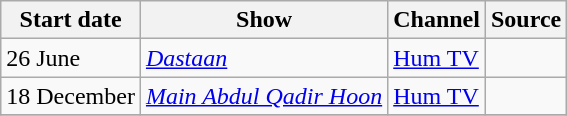<table class="wikitable sortable">
<tr>
<th>Start date</th>
<th>Show</th>
<th>Channel</th>
<th>Source</th>
</tr>
<tr>
<td>26 June</td>
<td><em><a href='#'>Dastaan</a></em></td>
<td><a href='#'>Hum TV</a></td>
<td></td>
</tr>
<tr>
<td>18 December</td>
<td><em><a href='#'>Main Abdul Qadir Hoon</a></em></td>
<td><a href='#'>Hum TV</a></td>
<td></td>
</tr>
<tr>
</tr>
</table>
